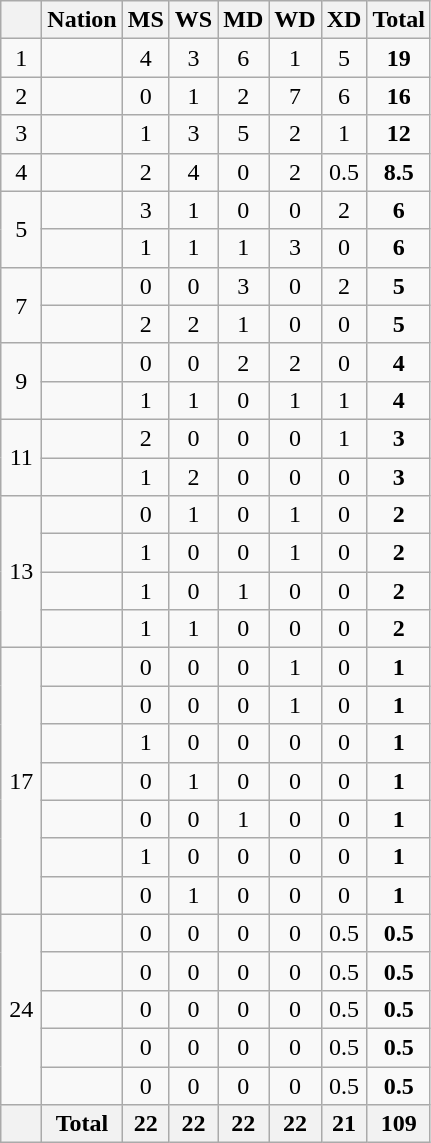<table class="wikitable" style="text-align:center">
<tr>
<th width="20"></th>
<th>Nation</th>
<th width="20">MS</th>
<th width="20">WS</th>
<th width="20">MD</th>
<th width="20">WD</th>
<th width="20">XD</th>
<th>Total</th>
</tr>
<tr>
<td>1</td>
<td align=left></td>
<td>4</td>
<td>3</td>
<td>6</td>
<td>1</td>
<td>5</td>
<td><strong>19</strong></td>
</tr>
<tr>
<td>2</td>
<td align=left></td>
<td>0</td>
<td>1</td>
<td>2</td>
<td>7</td>
<td>6</td>
<td><strong>16</strong></td>
</tr>
<tr>
<td>3</td>
<td align=left></td>
<td>1</td>
<td>3</td>
<td>5</td>
<td>2</td>
<td>1</td>
<td><strong>12</strong></td>
</tr>
<tr>
<td>4</td>
<td align=left><strong></strong></td>
<td>2</td>
<td>4</td>
<td>0</td>
<td>2</td>
<td>0.5</td>
<td><strong>8.5</strong></td>
</tr>
<tr>
<td rowspan=2>5</td>
<td align=left></td>
<td>3</td>
<td>1</td>
<td>0</td>
<td>0</td>
<td>2</td>
<td><strong>6</strong></td>
</tr>
<tr>
<td align=left></td>
<td>1</td>
<td>1</td>
<td>1</td>
<td>3</td>
<td>0</td>
<td><strong>6</strong></td>
</tr>
<tr>
<td rowspan=2>7</td>
<td align=left></td>
<td>0</td>
<td>0</td>
<td>3</td>
<td>0</td>
<td>2</td>
<td><strong>5</strong></td>
</tr>
<tr>
<td align=left></td>
<td>2</td>
<td>2</td>
<td>1</td>
<td>0</td>
<td>0</td>
<td><strong>5</strong></td>
</tr>
<tr>
<td rowspan=2>9</td>
<td align=left></td>
<td>0</td>
<td>0</td>
<td>2</td>
<td>2</td>
<td>0</td>
<td><strong>4</strong></td>
</tr>
<tr>
<td align=left></td>
<td>1</td>
<td>1</td>
<td>0</td>
<td>1</td>
<td>1</td>
<td><strong>4</strong></td>
</tr>
<tr>
<td rowspan=2>11</td>
<td align=left></td>
<td>2</td>
<td>0</td>
<td>0</td>
<td>0</td>
<td>1</td>
<td><strong>3</strong></td>
</tr>
<tr>
<td align=left></td>
<td>1</td>
<td>2</td>
<td>0</td>
<td>0</td>
<td>0</td>
<td><strong>3</strong></td>
</tr>
<tr>
<td rowspan=4>13</td>
<td align=left></td>
<td>0</td>
<td>1</td>
<td>0</td>
<td>1</td>
<td>0</td>
<td><strong>2</strong></td>
</tr>
<tr>
<td align=left></td>
<td>1</td>
<td>0</td>
<td>0</td>
<td>1</td>
<td>0</td>
<td><strong>2</strong></td>
</tr>
<tr>
<td align=left></td>
<td>1</td>
<td>0</td>
<td>1</td>
<td>0</td>
<td>0</td>
<td><strong>2</strong></td>
</tr>
<tr>
<td align=left></td>
<td>1</td>
<td>1</td>
<td>0</td>
<td>0</td>
<td>0</td>
<td><strong>2</strong></td>
</tr>
<tr>
<td rowspan=7>17</td>
<td align=left></td>
<td>0</td>
<td>0</td>
<td>0</td>
<td>1</td>
<td>0</td>
<td><strong>1</strong></td>
</tr>
<tr>
<td align=left></td>
<td>0</td>
<td>0</td>
<td>0</td>
<td>1</td>
<td>0</td>
<td><strong>1</strong></td>
</tr>
<tr>
<td align=left></td>
<td>1</td>
<td>0</td>
<td>0</td>
<td>0</td>
<td>0</td>
<td><strong>1</strong></td>
</tr>
<tr>
<td align=left></td>
<td>0</td>
<td>1</td>
<td>0</td>
<td>0</td>
<td>0</td>
<td><strong>1</strong></td>
</tr>
<tr>
<td align=left></td>
<td>0</td>
<td>0</td>
<td>1</td>
<td>0</td>
<td>0</td>
<td><strong>1</strong></td>
</tr>
<tr>
<td align=left></td>
<td>1</td>
<td>0</td>
<td>0</td>
<td>0</td>
<td>0</td>
<td><strong>1</strong></td>
</tr>
<tr>
<td align=left></td>
<td>0</td>
<td>1</td>
<td>0</td>
<td>0</td>
<td>0</td>
<td><strong>1</strong></td>
</tr>
<tr>
<td rowspan=5>24</td>
<td align=left></td>
<td>0</td>
<td>0</td>
<td>0</td>
<td>0</td>
<td>0.5</td>
<td><strong>0.5</strong></td>
</tr>
<tr>
<td align=left></td>
<td>0</td>
<td>0</td>
<td>0</td>
<td>0</td>
<td>0.5</td>
<td><strong>0.5</strong></td>
</tr>
<tr>
<td align=left></td>
<td>0</td>
<td>0</td>
<td>0</td>
<td>0</td>
<td>0.5</td>
<td><strong>0.5</strong></td>
</tr>
<tr>
<td align=left></td>
<td>0</td>
<td>0</td>
<td>0</td>
<td>0</td>
<td>0.5</td>
<td><strong>0.5</strong></td>
</tr>
<tr>
<td align=left></td>
<td>0</td>
<td>0</td>
<td>0</td>
<td>0</td>
<td>0.5</td>
<td><strong>0.5</strong></td>
</tr>
<tr>
<th></th>
<th align=left>Total</th>
<th>22</th>
<th>22</th>
<th>22</th>
<th>22</th>
<th>21</th>
<th>109</th>
</tr>
</table>
